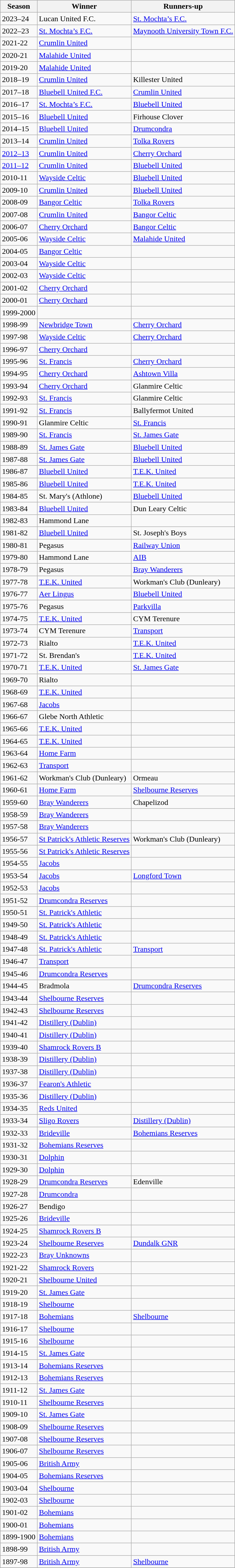<table class="wikitable collapsible">
<tr>
<th>Season</th>
<th>Winner</th>
<th>Runners-up</th>
</tr>
<tr>
<td>2023–24</td>
<td>Lucan United F.C.</td>
<td><a href='#'>St. Mochta’s F.C.</a></td>
</tr>
<tr 15B.C>
<td>2022–23</td>
<td><a href='#'>St. Mochta’s F.C.</a></td>
<td><a href='#'>Maynooth University Town F.C.</a></td>
</tr>
<tr>
<td>2021-22</td>
<td><a href='#'>Crumlin United</a></td>
<td></td>
</tr>
<tr>
<td>2020-21</td>
<td><a href='#'>Malahide United</a></td>
<td></td>
</tr>
<tr>
<td>2019-20</td>
<td><a href='#'>Malahide United</a></td>
<td></td>
</tr>
<tr>
<td>2018–19</td>
<td><a href='#'>Crumlin United</a></td>
<td>Killester United</td>
</tr>
<tr>
<td>2017–18</td>
<td><a href='#'>Bluebell United F.C.</a></td>
<td><a href='#'>Crumlin United</a></td>
</tr>
<tr>
<td>2016–17</td>
<td><a href='#'>St. Mochta’s F.C.</a></td>
<td><a href='#'>Bluebell United</a></td>
</tr>
<tr>
<td>2015–16</td>
<td><a href='#'>Bluebell United</a></td>
<td>Firhouse Clover</td>
</tr>
<tr>
<td>2014–15</td>
<td><a href='#'>Bluebell United</a></td>
<td><a href='#'>Drumcondra</a></td>
</tr>
<tr>
<td>2013–14</td>
<td><a href='#'>Crumlin United</a></td>
<td><a href='#'>Tolka Rovers</a></td>
</tr>
<tr>
<td><a href='#'>2012–13</a></td>
<td><a href='#'>Crumlin United</a></td>
<td><a href='#'>Cherry Orchard</a></td>
</tr>
<tr>
<td><a href='#'>2011–12</a></td>
<td><a href='#'>Crumlin United</a></td>
<td><a href='#'>Bluebell United</a></td>
</tr>
<tr>
<td>2010-11</td>
<td><a href='#'>Wayside Celtic</a></td>
<td><a href='#'>Bluebell United</a></td>
</tr>
<tr>
<td>2009-10</td>
<td><a href='#'>Crumlin United</a></td>
<td><a href='#'>Bluebell United</a></td>
</tr>
<tr>
<td>2008-09</td>
<td><a href='#'>Bangor Celtic</a></td>
<td><a href='#'>Tolka Rovers</a></td>
</tr>
<tr>
<td>2007-08</td>
<td><a href='#'>Crumlin United</a></td>
<td><a href='#'>Bangor Celtic</a></td>
</tr>
<tr>
<td>2006-07</td>
<td><a href='#'>Cherry Orchard</a></td>
<td><a href='#'>Bangor Celtic</a></td>
</tr>
<tr>
<td>2005-06</td>
<td><a href='#'>Wayside Celtic</a></td>
<td><a href='#'>Malahide United</a></td>
</tr>
<tr>
<td>2004-05</td>
<td><a href='#'>Bangor Celtic</a></td>
<td></td>
</tr>
<tr>
<td>2003-04</td>
<td><a href='#'>Wayside Celtic</a></td>
<td></td>
</tr>
<tr>
<td>2002-03</td>
<td><a href='#'>Wayside Celtic</a></td>
<td></td>
</tr>
<tr>
<td>2001-02</td>
<td><a href='#'>Cherry Orchard</a></td>
<td></td>
</tr>
<tr>
<td>2000-01</td>
<td><a href='#'>Cherry Orchard</a></td>
<td></td>
</tr>
<tr>
<td>1999-2000</td>
<td></td>
<td></td>
</tr>
<tr>
<td>1998-99</td>
<td><a href='#'>Newbridge Town</a></td>
<td><a href='#'>Cherry Orchard</a></td>
</tr>
<tr>
<td>1997-98</td>
<td><a href='#'>Wayside Celtic</a></td>
<td><a href='#'>Cherry Orchard</a></td>
</tr>
<tr>
<td>1996-97</td>
<td><a href='#'>Cherry Orchard</a></td>
<td></td>
</tr>
<tr>
<td>1995-96</td>
<td><a href='#'>St. Francis</a></td>
<td><a href='#'>Cherry Orchard</a></td>
</tr>
<tr>
<td>1994-95</td>
<td><a href='#'>Cherry Orchard</a></td>
<td><a href='#'>Ashtown Villa</a></td>
</tr>
<tr>
<td>1993-94</td>
<td><a href='#'>Cherry Orchard</a></td>
<td>Glanmire Celtic</td>
</tr>
<tr>
<td>1992-93</td>
<td><a href='#'>St. Francis</a></td>
<td>Glanmire Celtic</td>
</tr>
<tr>
<td>1991-92</td>
<td><a href='#'>St. Francis</a></td>
<td>Ballyfermot United</td>
</tr>
<tr>
<td>1990-91</td>
<td>Glanmire Celtic</td>
<td><a href='#'>St. Francis</a></td>
</tr>
<tr>
<td>1989-90</td>
<td><a href='#'>St. Francis</a></td>
<td><a href='#'>St. James Gate</a></td>
</tr>
<tr>
<td>1988-89</td>
<td><a href='#'>St. James Gate</a></td>
<td><a href='#'>Bluebell United</a></td>
</tr>
<tr>
<td>1987-88</td>
<td><a href='#'>St. James Gate</a></td>
<td><a href='#'>Bluebell United</a></td>
</tr>
<tr>
<td>1986-87</td>
<td><a href='#'>Bluebell United</a></td>
<td><a href='#'>T.E.K. United</a></td>
</tr>
<tr>
<td>1985-86</td>
<td><a href='#'>Bluebell United</a></td>
<td><a href='#'>T.E.K. United</a></td>
</tr>
<tr>
<td>1984-85</td>
<td>St. Mary's (Athlone)</td>
<td><a href='#'>Bluebell United</a></td>
</tr>
<tr>
<td>1983-84</td>
<td><a href='#'>Bluebell United</a></td>
<td>Dun Leary Celtic</td>
</tr>
<tr>
<td>1982-83</td>
<td>Hammond Lane</td>
<td></td>
</tr>
<tr>
<td>1981-82</td>
<td><a href='#'>Bluebell United</a></td>
<td>St. Joseph's Boys</td>
</tr>
<tr>
<td>1980-81</td>
<td>Pegasus</td>
<td><a href='#'>Railway Union</a></td>
</tr>
<tr>
<td>1979-80</td>
<td>Hammond Lane</td>
<td><a href='#'>AIB</a></td>
</tr>
<tr>
<td>1978-79</td>
<td>Pegasus</td>
<td><a href='#'>Bray Wanderers</a></td>
</tr>
<tr>
<td>1977-78</td>
<td><a href='#'>T.E.K. United</a></td>
<td>Workman's Club (Dunleary)</td>
</tr>
<tr>
<td>1976-77</td>
<td><a href='#'>Aer Lingus</a></td>
<td><a href='#'>Bluebell United</a></td>
</tr>
<tr>
<td>1975-76</td>
<td>Pegasus</td>
<td><a href='#'>Parkvilla</a></td>
</tr>
<tr>
<td>1974-75</td>
<td><a href='#'>T.E.K. United</a></td>
<td>CYM Terenure</td>
</tr>
<tr>
<td>1973-74</td>
<td>CYM Terenure</td>
<td><a href='#'>Transport</a></td>
</tr>
<tr>
<td>1972-73</td>
<td>Rialto</td>
<td><a href='#'>T.E.K. United</a></td>
</tr>
<tr>
<td>1971-72</td>
<td>St. Brendan's</td>
<td><a href='#'>T.E.K. United</a></td>
</tr>
<tr>
<td>1970-71</td>
<td><a href='#'>T.E.K. United</a></td>
<td><a href='#'>St. James Gate</a></td>
</tr>
<tr>
<td>1969-70</td>
<td>Rialto</td>
<td></td>
</tr>
<tr>
<td>1968-69</td>
<td><a href='#'>T.E.K. United</a></td>
<td></td>
</tr>
<tr>
<td>1967-68</td>
<td><a href='#'>Jacobs</a></td>
<td></td>
</tr>
<tr>
<td>1966-67</td>
<td>Glebe North Athletic</td>
<td></td>
</tr>
<tr>
<td>1965-66</td>
<td><a href='#'>T.E.K. United</a></td>
<td></td>
</tr>
<tr>
<td>1964-65</td>
<td><a href='#'>T.E.K. United</a></td>
<td></td>
</tr>
<tr>
<td>1963-64</td>
<td><a href='#'>Home Farm</a></td>
<td></td>
</tr>
<tr>
<td>1962-63</td>
<td><a href='#'>Transport</a></td>
<td></td>
</tr>
<tr>
<td>1961-62</td>
<td>Workman's Club (Dunleary)</td>
<td>Ormeau</td>
</tr>
<tr>
<td>1960-61</td>
<td><a href='#'>Home Farm</a></td>
<td><a href='#'>Shelbourne Reserves</a></td>
</tr>
<tr>
<td>1959-60</td>
<td><a href='#'>Bray Wanderers</a></td>
<td>Chapelizod</td>
</tr>
<tr>
<td>1958-59</td>
<td><a href='#'>Bray Wanderers</a></td>
<td></td>
</tr>
<tr>
<td>1957-58</td>
<td><a href='#'>Bray Wanderers</a></td>
<td></td>
</tr>
<tr>
<td>1956-57</td>
<td><a href='#'>St Patrick's Athletic Reserves</a></td>
<td>Workman's Club (Dunleary)</td>
</tr>
<tr>
<td>1955-56</td>
<td><a href='#'>St Patrick's Athletic Reserves</a></td>
<td></td>
</tr>
<tr>
<td>1954-55</td>
<td><a href='#'>Jacobs</a></td>
<td></td>
</tr>
<tr>
<td>1953-54</td>
<td><a href='#'>Jacobs</a></td>
<td><a href='#'>Longford Town</a></td>
</tr>
<tr>
<td>1952-53</td>
<td><a href='#'>Jacobs</a></td>
<td></td>
</tr>
<tr>
<td>1951-52</td>
<td><a href='#'>Drumcondra Reserves</a></td>
<td></td>
</tr>
<tr>
<td>1950-51</td>
<td><a href='#'>St. Patrick's Athletic</a></td>
<td></td>
</tr>
<tr>
<td>1949-50</td>
<td><a href='#'>St. Patrick's Athletic</a></td>
<td></td>
</tr>
<tr>
<td>1948-49</td>
<td><a href='#'>St. Patrick's Athletic</a></td>
<td></td>
</tr>
<tr>
<td>1947-48</td>
<td><a href='#'>St. Patrick's Athletic</a></td>
<td><a href='#'>Transport</a></td>
</tr>
<tr>
<td>1946-47</td>
<td><a href='#'>Transport</a></td>
<td></td>
</tr>
<tr>
<td>1945-46</td>
<td><a href='#'>Drumcondra Reserves</a></td>
<td></td>
</tr>
<tr>
<td>1944-45</td>
<td>Bradmola</td>
<td><a href='#'>Drumcondra Reserves</a></td>
</tr>
<tr>
<td>1943-44</td>
<td><a href='#'>Shelbourne Reserves</a></td>
<td></td>
</tr>
<tr>
<td>1942-43</td>
<td><a href='#'>Shelbourne Reserves</a></td>
<td></td>
</tr>
<tr>
<td>1941-42</td>
<td><a href='#'>Distillery (Dublin)</a></td>
<td></td>
</tr>
<tr>
<td>1940-41</td>
<td><a href='#'>Distillery (Dublin)</a></td>
<td></td>
</tr>
<tr>
<td>1939-40</td>
<td><a href='#'>Shamrock Rovers B</a></td>
<td></td>
</tr>
<tr>
<td>1938-39</td>
<td><a href='#'>Distillery (Dublin)</a></td>
<td></td>
</tr>
<tr>
<td>1937-38</td>
<td><a href='#'>Distillery (Dublin)</a></td>
<td></td>
</tr>
<tr>
<td>1936-37</td>
<td><a href='#'>Fearon's Athletic</a></td>
<td></td>
</tr>
<tr>
<td>1935-36</td>
<td><a href='#'>Distillery (Dublin)</a></td>
<td></td>
</tr>
<tr>
<td>1934-35</td>
<td><a href='#'>Reds United</a></td>
<td></td>
</tr>
<tr>
<td>1933-34</td>
<td><a href='#'>Sligo Rovers</a></td>
<td><a href='#'>Distillery (Dublin)</a></td>
</tr>
<tr>
<td>1932-33</td>
<td><a href='#'>Brideville</a></td>
<td><a href='#'>Bohemians Reserves</a></td>
</tr>
<tr>
<td>1931-32</td>
<td><a href='#'>Bohemians Reserves</a></td>
<td></td>
</tr>
<tr>
<td>1930-31</td>
<td><a href='#'>Dolphin</a></td>
<td></td>
</tr>
<tr>
<td>1929-30</td>
<td><a href='#'>Dolphin</a></td>
<td></td>
</tr>
<tr>
<td>1928-29</td>
<td><a href='#'>Drumcondra Reserves</a></td>
<td>Edenville</td>
</tr>
<tr>
<td>1927-28</td>
<td><a href='#'>Drumcondra</a></td>
<td></td>
</tr>
<tr>
<td>1926-27</td>
<td>Bendigo</td>
<td></td>
</tr>
<tr>
<td>1925-26</td>
<td><a href='#'>Brideville</a></td>
<td></td>
</tr>
<tr>
<td>1924-25</td>
<td><a href='#'>Shamrock Rovers B</a></td>
<td></td>
</tr>
<tr>
<td>1923-24</td>
<td><a href='#'>Shelbourne Reserves</a></td>
<td><a href='#'>Dundalk GNR</a></td>
</tr>
<tr>
<td>1922-23</td>
<td><a href='#'>Bray Unknowns</a></td>
<td></td>
</tr>
<tr>
<td>1921-22</td>
<td><a href='#'>Shamrock Rovers</a></td>
<td></td>
</tr>
<tr>
<td>1920-21</td>
<td><a href='#'>Shelbourne United</a></td>
<td></td>
</tr>
<tr>
<td>1919-20</td>
<td><a href='#'>St. James Gate</a></td>
<td></td>
</tr>
<tr>
<td>1918-19</td>
<td><a href='#'>Shelbourne</a></td>
<td></td>
</tr>
<tr>
<td>1917-18</td>
<td><a href='#'>Bohemians</a></td>
<td><a href='#'>Shelbourne</a></td>
</tr>
<tr>
<td>1916-17</td>
<td><a href='#'>Shelbourne</a></td>
<td></td>
</tr>
<tr>
<td>1915-16</td>
<td><a href='#'>Shelbourne</a></td>
<td></td>
</tr>
<tr>
<td>1914-15</td>
<td><a href='#'>St. James Gate</a></td>
<td></td>
</tr>
<tr>
<td>1913-14</td>
<td><a href='#'>Bohemians Reserves</a></td>
<td></td>
</tr>
<tr>
<td>1912-13</td>
<td><a href='#'>Bohemians Reserves</a></td>
<td></td>
</tr>
<tr>
<td>1911-12</td>
<td><a href='#'>St. James Gate</a></td>
<td></td>
</tr>
<tr>
<td>1910-11</td>
<td><a href='#'>Shelbourne Reserves</a></td>
<td></td>
</tr>
<tr>
<td>1909-10</td>
<td><a href='#'>St. James Gate</a></td>
<td></td>
</tr>
<tr>
<td>1908-09</td>
<td><a href='#'>Shelbourne Reserves</a></td>
<td></td>
</tr>
<tr>
<td>1907-08</td>
<td><a href='#'>Shelbourne Reserves</a></td>
<td></td>
</tr>
<tr>
<td>1906-07</td>
<td><a href='#'>Shelbourne Reserves</a></td>
<td></td>
</tr>
<tr>
<td>1905-06</td>
<td><a href='#'>British Army</a></td>
<td></td>
</tr>
<tr>
<td>1904-05</td>
<td><a href='#'>Bohemians Reserves</a></td>
<td></td>
</tr>
<tr>
<td>1903-04</td>
<td><a href='#'>Shelbourne</a></td>
<td></td>
</tr>
<tr>
<td>1902-03</td>
<td><a href='#'>Shelbourne</a></td>
<td></td>
</tr>
<tr>
<td>1901-02</td>
<td><a href='#'>Bohemians</a></td>
<td></td>
</tr>
<tr>
<td>1900-01</td>
<td><a href='#'>Bohemians</a></td>
<td></td>
</tr>
<tr>
<td>1899-1900</td>
<td><a href='#'>Bohemians</a></td>
<td></td>
</tr>
<tr>
<td>1898-99</td>
<td><a href='#'>British Army</a></td>
<td></td>
</tr>
<tr>
<td>1897-98</td>
<td><a href='#'>British Army</a></td>
<td><a href='#'>Shelbourne</a></td>
</tr>
<tr>
</tr>
</table>
